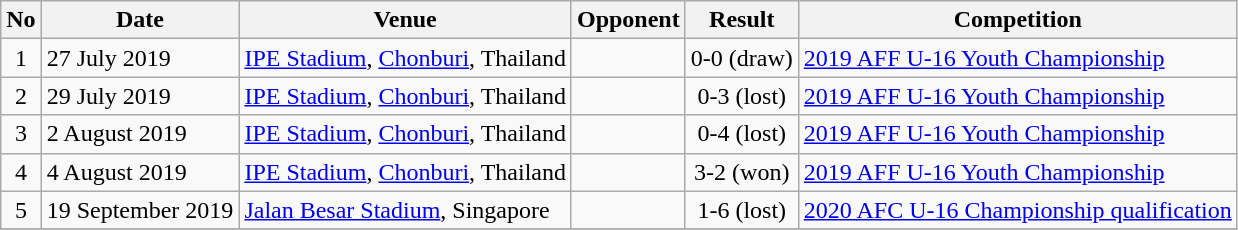<table class="wikitable">
<tr>
<th>No</th>
<th>Date</th>
<th>Venue</th>
<th>Opponent</th>
<th>Result</th>
<th>Competition</th>
</tr>
<tr>
<td align="center">1</td>
<td>27 July 2019</td>
<td><a href='#'>IPE Stadium</a>, <a href='#'>Chonburi</a>, Thailand</td>
<td></td>
<td align="center">0-0 (draw)</td>
<td><a href='#'>2019 AFF U-16 Youth Championship</a></td>
</tr>
<tr>
<td align="center">2</td>
<td>29 July 2019</td>
<td><a href='#'>IPE Stadium</a>, <a href='#'>Chonburi</a>, Thailand</td>
<td></td>
<td align="center">0-3 (lost)</td>
<td><a href='#'>2019 AFF U-16 Youth Championship</a></td>
</tr>
<tr>
<td align="center">3</td>
<td>2 August 2019</td>
<td><a href='#'>IPE Stadium</a>, <a href='#'>Chonburi</a>, Thailand</td>
<td></td>
<td align="center">0-4 (lost)</td>
<td><a href='#'>2019 AFF U-16 Youth Championship</a></td>
</tr>
<tr>
<td align="center">4</td>
<td>4 August 2019</td>
<td><a href='#'>IPE Stadium</a>, <a href='#'>Chonburi</a>, Thailand</td>
<td></td>
<td align="center">3-2 (won)</td>
<td><a href='#'>2019 AFF U-16 Youth Championship</a></td>
</tr>
<tr>
<td align="center">5</td>
<td>19 September 2019</td>
<td><a href='#'>Jalan Besar Stadium</a>, Singapore</td>
<td></td>
<td align="center">1-6 (lost)</td>
<td><a href='#'>2020 AFC U-16 Championship qualification</a></td>
</tr>
<tr>
</tr>
</table>
